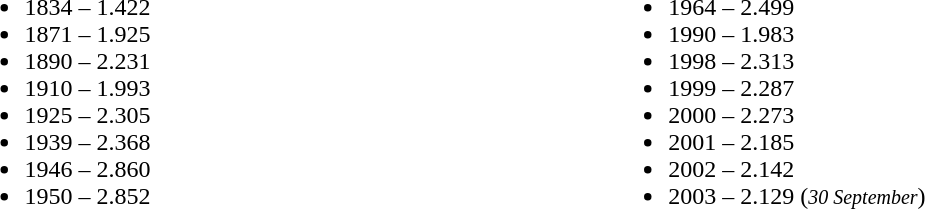<table>
<tr>
<td valign="top" width="25%"><br><ul><li>1834 – 1.422</li><li>1871 – 1.925</li><li>1890 – 2.231</li><li>1910 – 1.993</li><li>1925 – 2.305</li><li>1939 – 2.368</li><li>1946 – 2.860</li><li>1950 – 2.852</li></ul></td>
<td valign="top" width="25%"><br><ul><li>1964 – 2.499</li><li>1990 – 1.983</li><li>1998 – 2.313</li><li>1999 – 2.287</li><li>2000 – 2.273</li><li>2001 – 2.185</li><li>2002 – 2.142</li><li>2003 – 2.129 (<small><em>30 September</em></small>)</li></ul></td>
</tr>
</table>
